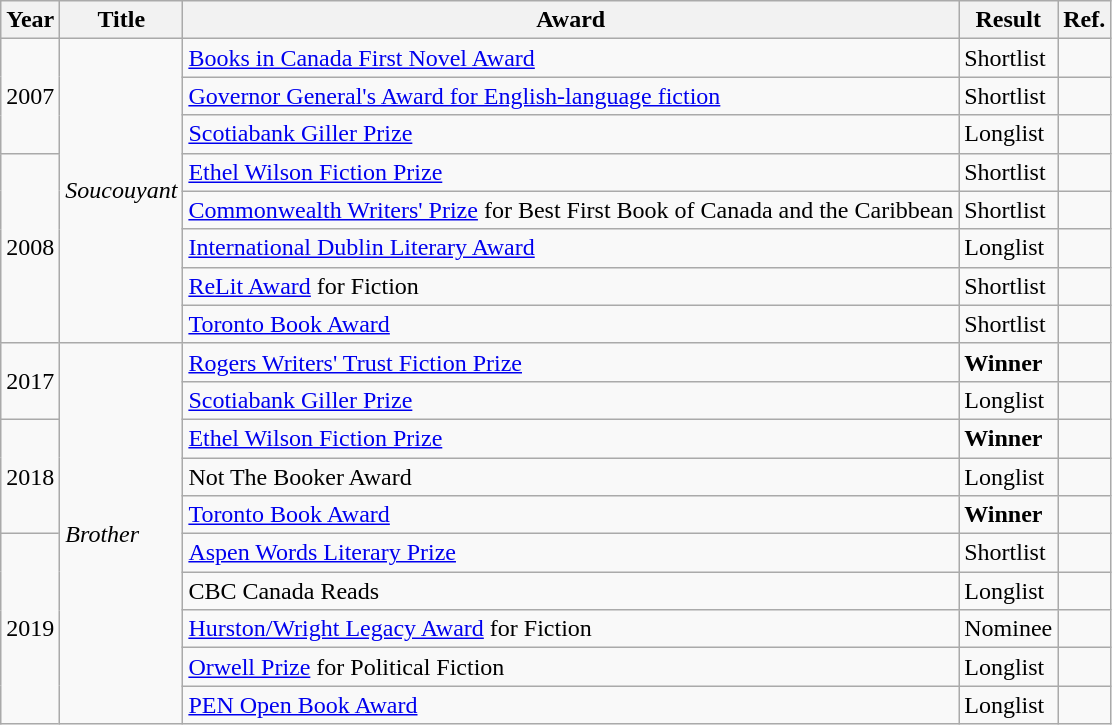<table class="wikitable sortable mw-collapsible">
<tr>
<th>Year</th>
<th>Title</th>
<th>Award</th>
<th>Result</th>
<th>Ref.</th>
</tr>
<tr>
<td rowspan="3">2007</td>
<td rowspan="8"><em>Soucouyant</em></td>
<td><a href='#'>Books in Canada First Novel Award</a></td>
<td>Shortlist</td>
<td></td>
</tr>
<tr>
<td><a href='#'>Governor General's Award for English-language fiction</a></td>
<td>Shortlist</td>
<td></td>
</tr>
<tr>
<td><a href='#'>Scotiabank Giller Prize</a></td>
<td>Longlist</td>
<td></td>
</tr>
<tr>
<td rowspan="5">2008</td>
<td><a href='#'>Ethel Wilson Fiction Prize</a></td>
<td>Shortlist</td>
<td></td>
</tr>
<tr>
<td><a href='#'>Commonwealth Writers' Prize</a> for Best First Book of Canada and the Caribbean</td>
<td>Shortlist</td>
<td></td>
</tr>
<tr>
<td><a href='#'>International Dublin Literary Award</a></td>
<td>Longlist</td>
<td></td>
</tr>
<tr>
<td><a href='#'>ReLit Award</a> for Fiction</td>
<td>Shortlist</td>
<td></td>
</tr>
<tr>
<td><a href='#'>Toronto Book Award</a></td>
<td>Shortlist</td>
<td></td>
</tr>
<tr>
<td rowspan="2">2017</td>
<td rowspan="10"><em>Brother</em></td>
<td><a href='#'>Rogers Writers' Trust Fiction Prize</a></td>
<td><strong>Winner</strong></td>
<td></td>
</tr>
<tr>
<td><a href='#'>Scotiabank Giller Prize</a></td>
<td>Longlist</td>
<td></td>
</tr>
<tr>
<td rowspan="3">2018</td>
<td><a href='#'>Ethel Wilson Fiction Prize</a></td>
<td><strong>Winner</strong></td>
<td></td>
</tr>
<tr>
<td>Not The Booker Award</td>
<td>Longlist</td>
<td></td>
</tr>
<tr>
<td><a href='#'>Toronto Book Award</a></td>
<td><strong>Winner</strong></td>
<td></td>
</tr>
<tr>
<td rowspan="5">2019</td>
<td><a href='#'>Aspen Words Literary Prize</a></td>
<td>Shortlist</td>
<td></td>
</tr>
<tr>
<td>CBC Canada Reads</td>
<td>Longlist</td>
<td></td>
</tr>
<tr>
<td><a href='#'>Hurston/Wright Legacy Award</a> for Fiction</td>
<td>Nominee</td>
<td></td>
</tr>
<tr>
<td><a href='#'>Orwell Prize</a> for Political Fiction</td>
<td>Longlist</td>
<td></td>
</tr>
<tr>
<td><a href='#'>PEN Open Book Award</a></td>
<td>Longlist</td>
<td></td>
</tr>
</table>
